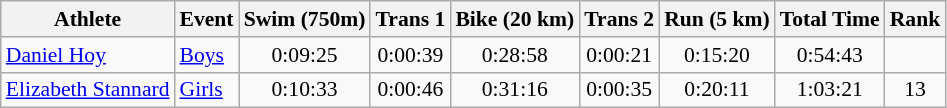<table class="wikitable" style="font-size:90%;">
<tr>
<th>Athlete</th>
<th>Event</th>
<th>Swim (750m)</th>
<th>Trans 1</th>
<th>Bike (20 km)</th>
<th>Trans 2</th>
<th>Run (5 km)</th>
<th>Total Time</th>
<th>Rank</th>
</tr>
<tr align=center>
<td align=left><a href='#'>Daniel Hoy</a></td>
<td align=left><a href='#'>Boys</a></td>
<td>0:09:25</td>
<td>0:00:39</td>
<td>0:28:58</td>
<td>0:00:21</td>
<td>0:15:20</td>
<td>0:54:43</td>
<td></td>
</tr>
<tr align=center>
<td align=left><a href='#'>Elizabeth Stannard</a></td>
<td align=left><a href='#'>Girls</a></td>
<td>0:10:33</td>
<td>0:00:46</td>
<td>0:31:16</td>
<td>0:00:35</td>
<td>0:20:11</td>
<td>1:03:21</td>
<td>13</td>
</tr>
</table>
